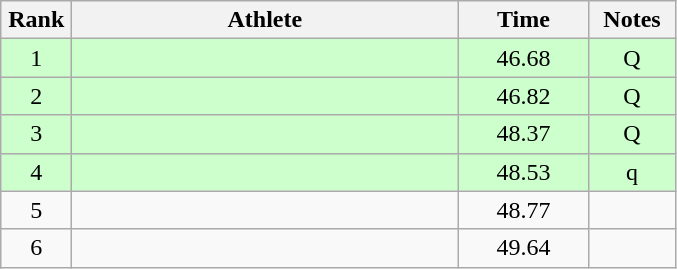<table class="wikitable" style="text-align:center">
<tr>
<th width=40>Rank</th>
<th width=250>Athlete</th>
<th width=80>Time</th>
<th width=50>Notes</th>
</tr>
<tr bgcolor=ccffcc>
<td>1</td>
<td align=left></td>
<td>46.68</td>
<td>Q</td>
</tr>
<tr bgcolor=ccffcc>
<td>2</td>
<td align=left></td>
<td>46.82</td>
<td>Q</td>
</tr>
<tr bgcolor=ccffcc>
<td>3</td>
<td align=left></td>
<td>48.37</td>
<td>Q</td>
</tr>
<tr bgcolor=ccffcc>
<td>4</td>
<td align=left></td>
<td>48.53</td>
<td>q</td>
</tr>
<tr>
<td>5</td>
<td align=left></td>
<td>48.77</td>
<td></td>
</tr>
<tr>
<td>6</td>
<td align=left></td>
<td>49.64</td>
<td></td>
</tr>
</table>
